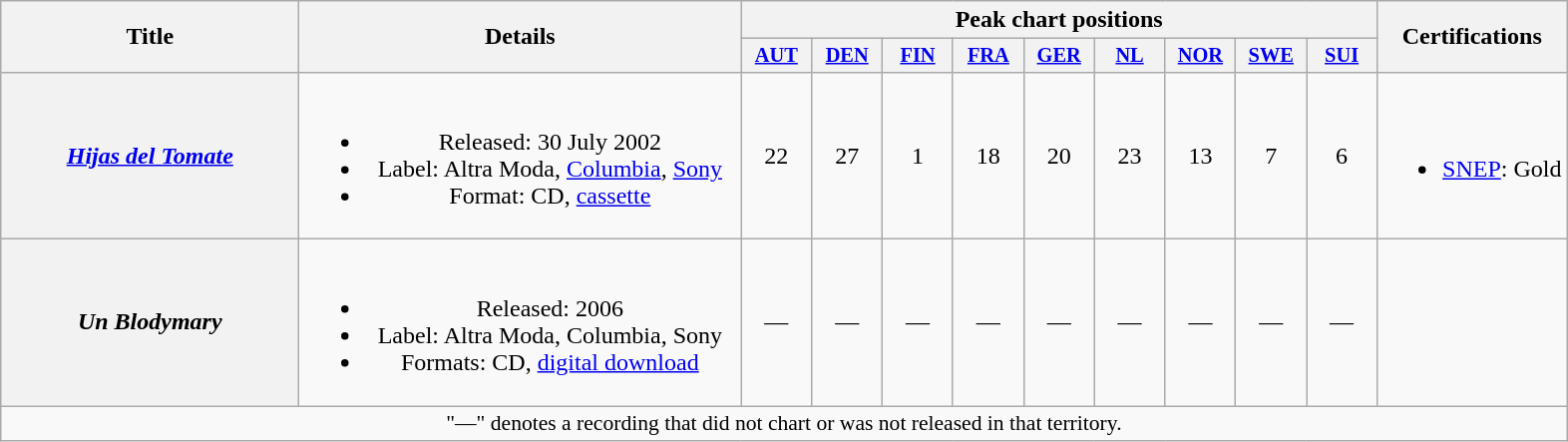<table class="wikitable plainrowheaders" style="text-align:center;">
<tr>
<th scope="col" rowspan="2" style="width:12em;">Title</th>
<th scope="col" rowspan="2" style="width:18em;">Details</th>
<th scope="col" colspan="9">Peak chart positions</th>
<th scope="col" rowspan="2">Certifications</th>
</tr>
<tr>
<th scope="col" style="width:3em;font-size:85%;"><a href='#'>AUT</a><br></th>
<th scope="col" style="width:3em;font-size:85%;"><a href='#'>DEN</a><br></th>
<th scope="col" style="width:3em;font-size:85%;"><a href='#'>FIN</a><br></th>
<th scope="col" style="width:3em;font-size:85%;"><a href='#'>FRA</a><br></th>
<th scope="col" style="width:3em;font-size:85%;"><a href='#'>GER</a><br></th>
<th scope="col" style="width:3em;font-size:85%;"><a href='#'>NL</a><br></th>
<th scope="col" style="width:3em;font-size:85%;"><a href='#'>NOR</a><br></th>
<th scope="col" style="width:3em;font-size:85%;"><a href='#'>SWE</a><br></th>
<th scope="col" style="width:3em;font-size:85%;"><a href='#'>SUI</a><br></th>
</tr>
<tr>
<th scope="row"><em><a href='#'>Hijas del Tomate</a></em></th>
<td><br><ul><li>Released: 30 July 2002</li><li>Label: Altra Moda, <a href='#'>Columbia</a>, <a href='#'>Sony</a></li><li>Format: CD, <a href='#'>cassette</a></li></ul></td>
<td>22</td>
<td>27</td>
<td>1</td>
<td>18</td>
<td>20</td>
<td>23</td>
<td>13</td>
<td>7</td>
<td>6</td>
<td><br><ul><li><a href='#'>SNEP</a>: Gold</li></ul></td>
</tr>
<tr>
<th scope="row"><em>Un Blodymary</em></th>
<td><br><ul><li>Released: 2006</li><li>Label: Altra Moda, Columbia, Sony</li><li>Formats: CD, <a href='#'>digital download</a></li></ul></td>
<td>—</td>
<td>—</td>
<td>—</td>
<td>—</td>
<td>—</td>
<td>—</td>
<td>—</td>
<td>—</td>
<td>—</td>
<td></td>
</tr>
<tr>
<td colspan="14" style="font-size:90%">"—" denotes a recording that did not chart or was not released in that territory.</td>
</tr>
</table>
